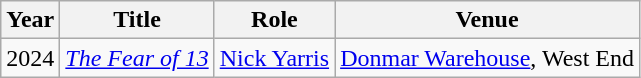<table class="wikitable plainrowheaders">
<tr>
<th scope="col">Year</th>
<th scope="col">Title</th>
<th scope="col">Role</th>
<th scope="col">Venue</th>
</tr>
<tr>
<td>2024</td>
<td><em><a href='#'>The Fear of 13</a></em></td>
<td><a href='#'>Nick Yarris</a></td>
<td><a href='#'>Donmar Warehouse</a>, West End</td>
</tr>
</table>
